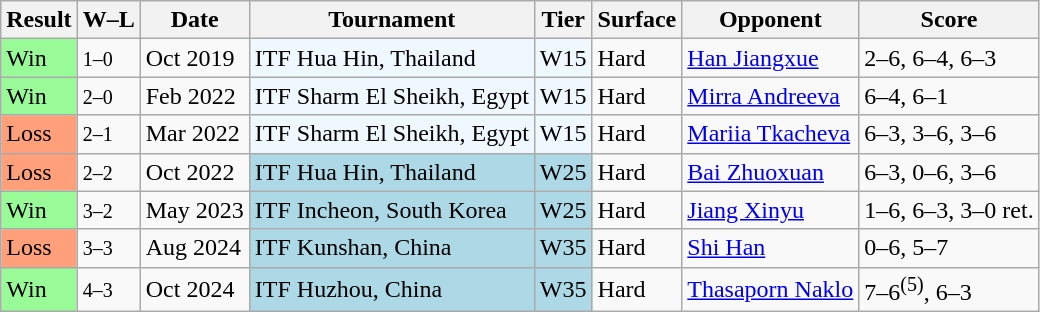<table class="sortable wikitable">
<tr>
<th>Result</th>
<th class="unsortable">W–L</th>
<th>Date</th>
<th>Tournament</th>
<th>Tier</th>
<th>Surface</th>
<th>Opponent</th>
<th class="unsortable">Score</th>
</tr>
<tr>
<td bgcolor=#98fb98>Win</td>
<td><small>1–0</small></td>
<td>Oct 2019</td>
<td style="background:#f0f8ff;">ITF Hua Hin, Thailand</td>
<td style="background:#f0f8ff;">W15</td>
<td>Hard</td>
<td> <a href='#'>Han Jiangxue</a></td>
<td>2–6, 6–4, 6–3</td>
</tr>
<tr>
<td bgcolor=#98fb98>Win</td>
<td><small>2–0</small></td>
<td>Feb 2022</td>
<td style="background:#f0f8ff;">ITF Sharm El Sheikh, Egypt</td>
<td style="background:#f0f8ff;">W15</td>
<td>Hard</td>
<td> <a href='#'>Mirra Andreeva</a></td>
<td>6–4, 6–1</td>
</tr>
<tr>
<td bgcolor="FFA07A">Loss</td>
<td><small>2–1</small></td>
<td>Mar 2022</td>
<td style="background:#f0f8ff;">ITF Sharm El Sheikh, Egypt</td>
<td style="background:#f0f8ff;">W15</td>
<td>Hard</td>
<td> <a href='#'>Mariia Tkacheva</a></td>
<td>6–3, 3–6, 3–6</td>
</tr>
<tr>
<td bgcolor="FFA07A">Loss</td>
<td><small>2–2</small></td>
<td>Oct 2022</td>
<td style="background:lightblue;">ITF Hua Hin, Thailand</td>
<td style="background:lightblue;">W25</td>
<td>Hard</td>
<td> <a href='#'>Bai Zhuoxuan</a></td>
<td>6–3, 0–6, 3–6</td>
</tr>
<tr>
<td bgcolor=#98fb98>Win</td>
<td><small>3–2</small></td>
<td>May 2023</td>
<td style="background:lightblue;">ITF Incheon, South Korea</td>
<td style="background:lightblue;">W25</td>
<td>Hard</td>
<td> <a href='#'>Jiang Xinyu</a></td>
<td>1–6, 6–3, 3–0 ret.</td>
</tr>
<tr>
<td bgcolor="FFA07A">Loss</td>
<td><small>3–3</small></td>
<td>Aug 2024</td>
<td style="background:lightblue;">ITF Kunshan, China</td>
<td style="background:lightblue;">W35</td>
<td>Hard</td>
<td> <a href='#'>Shi Han</a></td>
<td>0–6, 5–7</td>
</tr>
<tr>
<td bgcolor=#98fb98>Win</td>
<td><small>4–3</small></td>
<td>Oct 2024</td>
<td style="background:lightblue;">ITF Huzhou, China</td>
<td style="background:lightblue;">W35</td>
<td>Hard</td>
<td> <a href='#'>Thasaporn Naklo</a></td>
<td>7–6<sup>(5)</sup>, 6–3</td>
</tr>
</table>
